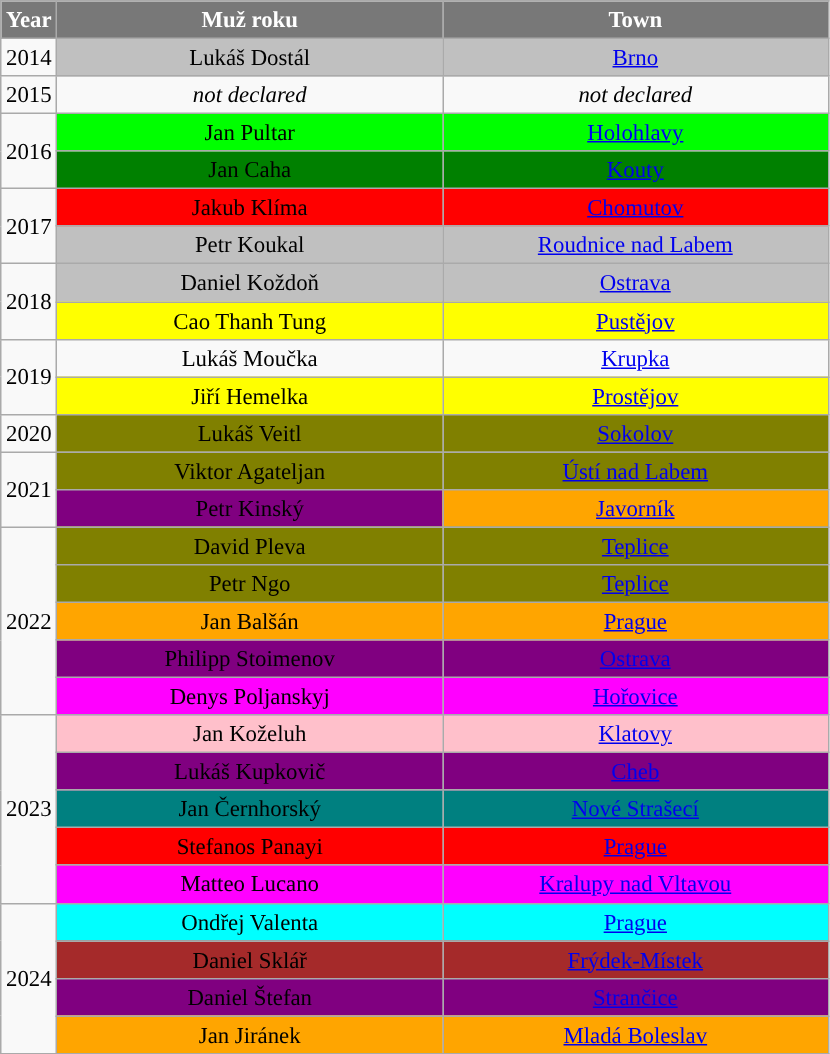<table class="wikitable sortable" style="font-size: 95%; text-align:center">
<tr>
<th width="30" style="background-color:#787878;color:#FFFFFF;">Year</th>
<th width="250" style="background-color:#787878;color:#FFFFFF;">Muž roku</th>
<th width="250" style="background-color:#787878;color:#FFFFFF;">Town</th>
</tr>
<tr>
<td>2014</td>
<td style="background-color: silver">Lukáš Dostál</td>
<td style="background-color: silver"><a href='#'>Brno</a></td>
</tr>
<tr>
<td>2015</td>
<td><em>not declared</em></td>
<td><em>not declared</em></td>
</tr>
<tr>
<td rowspan="2">2016</td>
<td style="background-color: lime">Jan Pultar</td>
<td style="background-color: lime"><a href='#'>Holohlavy</a></td>
</tr>
<tr>
<td style="background-color: green">Jan Caha</td>
<td style="background-color: green"><a href='#'>Kouty</a></td>
</tr>
<tr>
<td rowspan="2">2017</td>
<td style="background-color: red">Jakub Klíma</td>
<td style="background-color: red"><a href='#'>Chomutov</a></td>
</tr>
<tr>
<td style="background-color: silver">Petr Koukal</td>
<td style="background-color: silver"><a href='#'>Roudnice nad Labem</a></td>
</tr>
<tr>
<td rowspan="2">2018</td>
<td style="background-color: silver">Daniel Koždoň</td>
<td style="background-color: silver"><a href='#'>Ostrava</a></td>
</tr>
<tr>
<td style="background-color: yellow">Cao Thanh Tung</td>
<td style="background-color: yellow"><a href='#'>Pustějov</a></td>
</tr>
<tr>
<td rowspan=2">2019</td>
<td>Lukáš Moučka</td>
<td><a href='#'>Krupka</a></td>
</tr>
<tr>
<td style="background-color: yellow">Jiří Hemelka</td>
<td style="background-color: yellow"><a href='#'>Prostějov</a></td>
</tr>
<tr>
<td>2020</td>
<td style="background-color: olive">Lukáš Veitl</td>
<td style="background-color: olive"><a href='#'>Sokolov</a></td>
</tr>
<tr>
<td rowspan="2">2021</td>
<td style="background-color: olive">Viktor Agateljan</td>
<td style="background-color: olive"><a href='#'>Ústí nad Labem</a></td>
</tr>
<tr>
<td style="background-color: purple">Petr Kinský</td>
<td style="background-color: orange"><a href='#'>Javorník</a></td>
</tr>
<tr>
<td rowspan="5">2022</td>
<td style="background-color: olive">David Pleva</td>
<td style="background-color: olive"><a href='#'>Teplice</a></td>
</tr>
<tr>
<td style="background-color: olive">Petr Ngo</td>
<td style="background-color: olive"><a href='#'>Teplice</a></td>
</tr>
<tr>
<td style="background-color: orange">Jan Balšán</td>
<td style="background-color: orange"><a href='#'>Prague</a></td>
</tr>
<tr>
<td style="background-color: purple">Philipp Stoimenov</td>
<td style="background-color: purple"><a href='#'>Ostrava</a></td>
</tr>
<tr>
<td style="background-color: fuchsia">Denys Poljanskyj</td>
<td style="background-color: fuchsia"><a href='#'>Hořovice</a></td>
</tr>
<tr>
<td rowspan="5">2023</td>
<td style="background-color: pink">Jan Koželuh</td>
<td style="background-color: pink"><a href='#'>Klatovy</a></td>
</tr>
<tr>
<td style="background-color: purple">Lukáš Kupkovič</td>
<td style="background-color: purple"><a href='#'>Cheb</a></td>
</tr>
<tr>
<td style="background-color: teal">Jan Černhorský</td>
<td style="background-color: teal"><a href='#'>Nové Strašecí</a></td>
</tr>
<tr>
<td style="background-color: red">Stefanos Panayi</td>
<td style="background-color: red"><a href='#'>Prague</a></td>
</tr>
<tr>
<td style="background-color: fuchsia">Matteo Lucano</td>
<td style="background-color: fuchsia"><a href='#'>Kralupy nad Vltavou</a></td>
</tr>
<tr>
<td rowspan="4">2024</td>
<td style="background-color: aqua">Ondřej Valenta</td>
<td style="background-color: aqua"><a href='#'>Prague</a></td>
</tr>
<tr>
<td style="background-color: brown">Daniel Sklář</td>
<td style="background-color: brown"><a href='#'>Frýdek-Místek</a></td>
</tr>
<tr>
<td style="background-color: purple">Daniel Štefan</td>
<td style="background-color: purple"><a href='#'>Strančice</a></td>
</tr>
<tr>
<td style="background-color: orange">Jan Jiránek</td>
<td style="background-color: orange"><a href='#'>Mladá Boleslav</a></td>
</tr>
</table>
